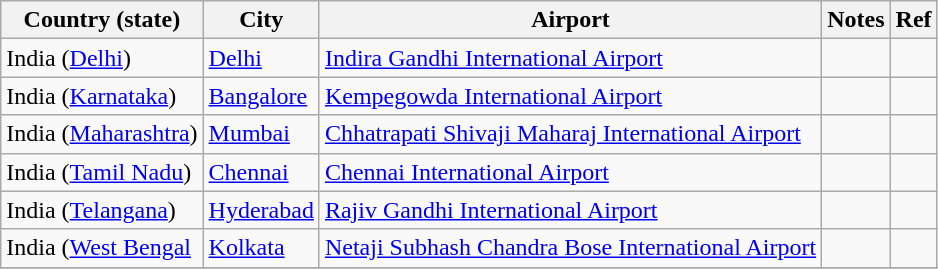<table class="wikitable sortable toccolours">
<tr>
<th>Country (state)</th>
<th>City</th>
<th>Airport</th>
<th>Notes</th>
<th>Ref</th>
</tr>
<tr>
<td>India (<a href='#'>Delhi</a>)</td>
<td><a href='#'>Delhi</a></td>
<td><a href='#'>Indira Gandhi International Airport</a></td>
<td></td>
<td align=center></td>
</tr>
<tr>
<td>India (<a href='#'>Karnataka</a>)</td>
<td><a href='#'>Bangalore</a></td>
<td><a href='#'>Kempegowda International Airport</a></td>
<td></td>
<td align=center></td>
</tr>
<tr>
<td>India (<a href='#'>Maharashtra</a>)</td>
<td><a href='#'>Mumbai</a></td>
<td><a href='#'>Chhatrapati Shivaji Maharaj International Airport</a></td>
<td></td>
<td></td>
</tr>
<tr>
<td>India (<a href='#'>Tamil Nadu</a>)</td>
<td><a href='#'>Chennai</a></td>
<td><a href='#'>Chennai International Airport</a></td>
<td></td>
<td align=center></td>
</tr>
<tr>
<td>India (<a href='#'>Telangana</a>)</td>
<td><a href='#'>Hyderabad</a></td>
<td><a href='#'>Rajiv Gandhi International Airport</a></td>
<td></td>
<td align=center></td>
</tr>
<tr>
<td>India  (<a href='#'>West Bengal</a></td>
<td><a href='#'>Kolkata</a></td>
<td><a href='#'>Netaji Subhash Chandra Bose International Airport</a></td>
<td></td>
<td align=center></td>
</tr>
<tr>
</tr>
</table>
